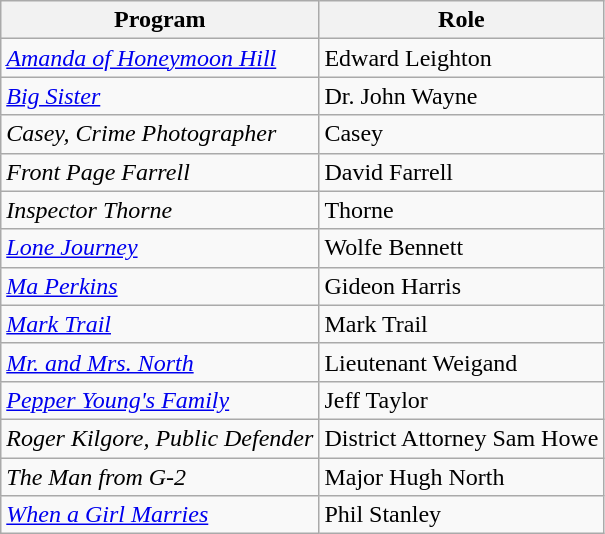<table class="wikitable">
<tr>
<th>Program</th>
<th>Role</th>
</tr>
<tr>
<td><em><a href='#'>Amanda of Honeymoon Hill</a></em></td>
<td>Edward Leighton</td>
</tr>
<tr>
<td><em><a href='#'>Big Sister</a></em></td>
<td>Dr. John Wayne</td>
</tr>
<tr>
<td><em>Casey, Crime Photographer</em></td>
<td>Casey</td>
</tr>
<tr>
<td><em>Front Page Farrell</em></td>
<td>David Farrell</td>
</tr>
<tr>
<td><em>Inspector Thorne</em></td>
<td>Thorne</td>
</tr>
<tr>
<td><em><a href='#'> Lone Journey</a></em></td>
<td>Wolfe Bennett</td>
</tr>
<tr>
<td><em><a href='#'>Ma Perkins</a></em></td>
<td>Gideon Harris</td>
</tr>
<tr>
<td><em><a href='#'>Mark Trail</a></em></td>
<td>Mark Trail</td>
</tr>
<tr>
<td><em><a href='#'>Mr. and Mrs. North</a></em></td>
<td>Lieutenant Weigand</td>
</tr>
<tr>
<td><em><a href='#'>Pepper Young's Family</a></em></td>
<td>Jeff Taylor</td>
</tr>
<tr>
<td><em>Roger Kilgore, Public Defender</em></td>
<td>District Attorney Sam Howe </td>
</tr>
<tr>
<td><em>The Man from G-2</em></td>
<td>Major Hugh North</td>
</tr>
<tr>
<td><em><a href='#'>When a Girl Marries</a></em></td>
<td>Phil Stanley</td>
</tr>
</table>
